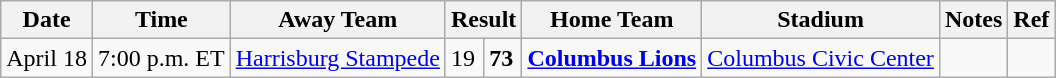<table class="wikitable">
<tr>
<th>Date</th>
<th>Time</th>
<th>Away Team</th>
<th colspan="2">Result</th>
<th>Home Team</th>
<th>Stadium</th>
<th>Notes</th>
<th>Ref</th>
</tr>
<tr>
<td>April 18</td>
<td>7:00 p.m. ET</td>
<td><a href='#'>Harrisburg Stampede</a></td>
<td>19</td>
<td><strong>73</strong></td>
<td><strong><a href='#'>Columbus Lions</a></strong></td>
<td><a href='#'>Columbus Civic Center</a></td>
<td></td>
<td></td>
</tr>
</table>
